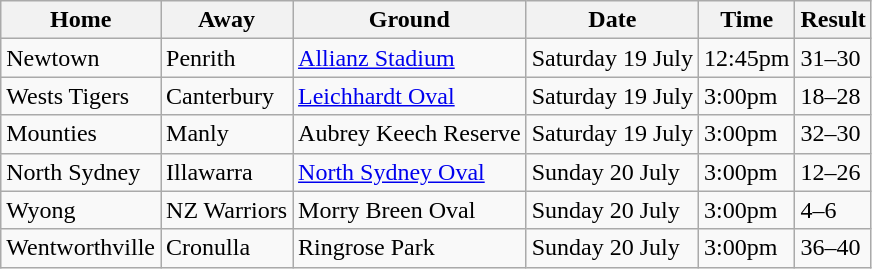<table class="wikitable">
<tr>
<th>Home</th>
<th>Away</th>
<th>Ground</th>
<th>Date</th>
<th>Time</th>
<th>Result</th>
</tr>
<tr>
<td>Newtown</td>
<td>Penrith</td>
<td><a href='#'>Allianz Stadium</a></td>
<td>Saturday 19 July</td>
<td>12:45pm</td>
<td>31–30</td>
</tr>
<tr>
<td>Wests Tigers</td>
<td>Canterbury</td>
<td><a href='#'>Leichhardt Oval</a></td>
<td>Saturday 19 July</td>
<td>3:00pm</td>
<td>18–28</td>
</tr>
<tr>
<td>Mounties</td>
<td>Manly</td>
<td>Aubrey Keech Reserve</td>
<td>Saturday 19 July</td>
<td>3:00pm</td>
<td>32–30</td>
</tr>
<tr>
<td>North Sydney</td>
<td>Illawarra</td>
<td><a href='#'>North Sydney Oval</a></td>
<td>Sunday 20 July</td>
<td>3:00pm</td>
<td>12–26</td>
</tr>
<tr>
<td>Wyong</td>
<td>NZ Warriors</td>
<td>Morry Breen Oval</td>
<td>Sunday 20 July</td>
<td>3:00pm</td>
<td>4–6</td>
</tr>
<tr>
<td>Wentworthville</td>
<td>Cronulla</td>
<td>Ringrose Park</td>
<td>Sunday 20 July</td>
<td>3:00pm</td>
<td>36–40</td>
</tr>
</table>
